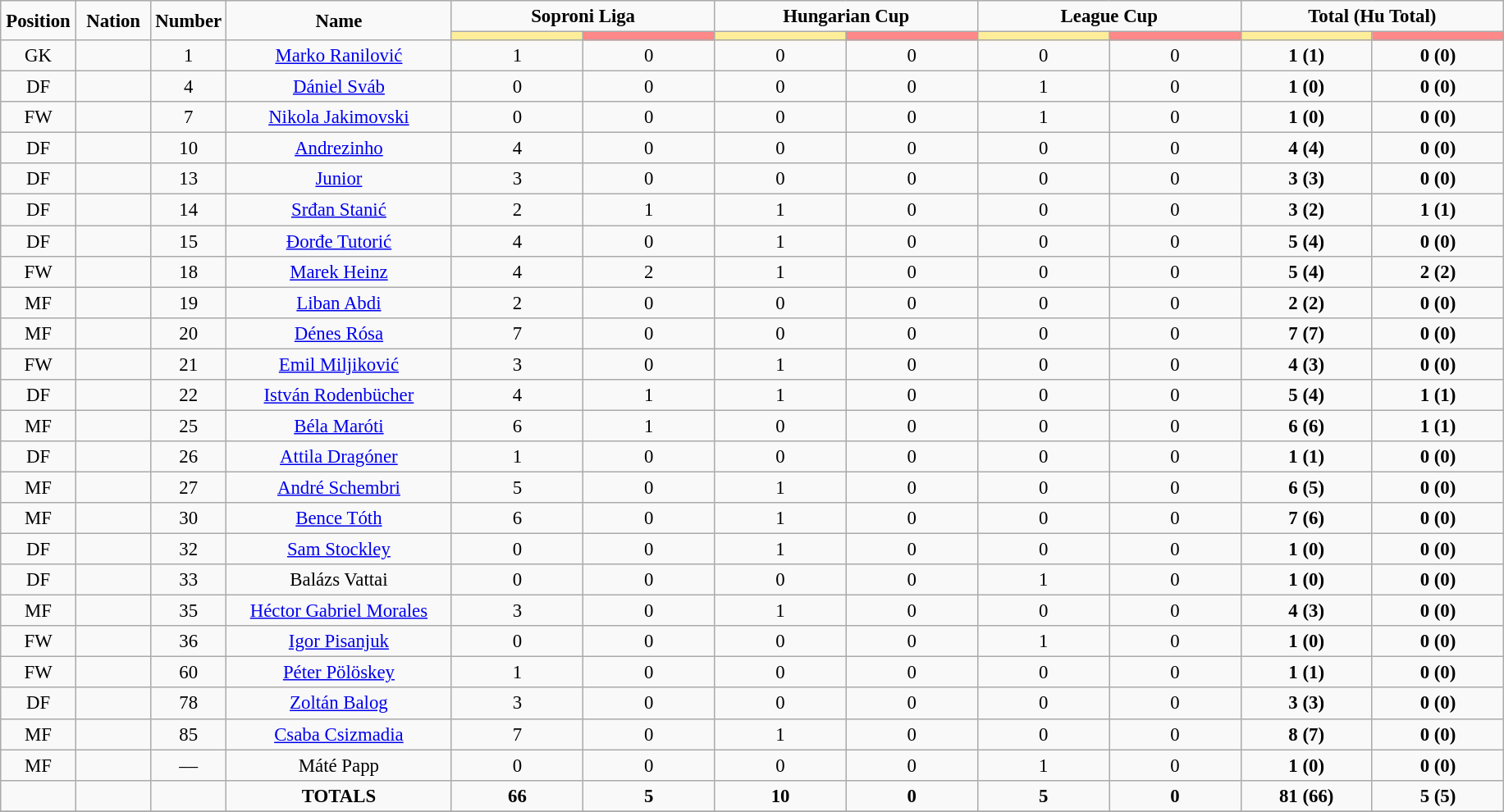<table class="wikitable" style="font-size: 95%; text-align: center;">
<tr>
<td rowspan="2" width="5%" align="center"><strong>Position</strong></td>
<td rowspan="2" width="5%" align="center"><strong>Nation</strong></td>
<td rowspan="2" width="5%" align="center"><strong>Number</strong></td>
<td rowspan="2" width="15%" align="center"><strong>Name</strong></td>
<td colspan="2" align="center"><strong>Soproni Liga</strong></td>
<td colspan="2" align="center"><strong>Hungarian Cup</strong></td>
<td colspan="2" align="center"><strong>League Cup</strong></td>
<td colspan="2" align="center"><strong>Total (Hu Total)</strong></td>
</tr>
<tr>
<th width=60 style="background: #FFEE99"></th>
<th width=60 style="background: #FF8888"></th>
<th width=60 style="background: #FFEE99"></th>
<th width=60 style="background: #FF8888"></th>
<th width=60 style="background: #FFEE99"></th>
<th width=60 style="background: #FF8888"></th>
<th width=60 style="background: #FFEE99"></th>
<th width=60 style="background: #FF8888"></th>
</tr>
<tr>
<td>GK</td>
<td></td>
<td>1</td>
<td><a href='#'>Marko Ranilović</a></td>
<td>1</td>
<td>0</td>
<td>0</td>
<td>0</td>
<td>0</td>
<td>0</td>
<td><strong>1 (1)</strong></td>
<td><strong>0 (0)</strong></td>
</tr>
<tr>
<td>DF</td>
<td></td>
<td>4</td>
<td><a href='#'>Dániel Sváb</a></td>
<td>0</td>
<td>0</td>
<td>0</td>
<td>0</td>
<td>1</td>
<td>0</td>
<td><strong>1 (0)</strong></td>
<td><strong>0 (0)</strong></td>
</tr>
<tr>
<td>FW</td>
<td></td>
<td>7</td>
<td><a href='#'>Nikola Jakimovski</a></td>
<td>0</td>
<td>0</td>
<td>0</td>
<td>0</td>
<td>1</td>
<td>0</td>
<td><strong>1 (0)</strong></td>
<td><strong>0 (0)</strong></td>
</tr>
<tr>
<td>DF</td>
<td></td>
<td>10</td>
<td><a href='#'>Andrezinho</a></td>
<td>4</td>
<td>0</td>
<td>0</td>
<td>0</td>
<td>0</td>
<td>0</td>
<td><strong>4 (4)</strong></td>
<td><strong>0 (0)</strong></td>
</tr>
<tr>
<td>DF</td>
<td></td>
<td>13</td>
<td><a href='#'>Junior</a></td>
<td>3</td>
<td>0</td>
<td>0</td>
<td>0</td>
<td>0</td>
<td>0</td>
<td><strong>3 (3)</strong></td>
<td><strong>0 (0)</strong></td>
</tr>
<tr>
<td>DF</td>
<td></td>
<td>14</td>
<td><a href='#'>Srđan Stanić</a></td>
<td>2</td>
<td>1</td>
<td>1</td>
<td>0</td>
<td>0</td>
<td>0</td>
<td><strong>3 (2)</strong></td>
<td><strong>1 (1)</strong></td>
</tr>
<tr>
<td>DF</td>
<td></td>
<td>15</td>
<td><a href='#'>Đorđe Tutorić</a></td>
<td>4</td>
<td>0</td>
<td>1</td>
<td>0</td>
<td>0</td>
<td>0</td>
<td><strong>5 (4)</strong></td>
<td><strong>0 (0)</strong></td>
</tr>
<tr>
<td>FW</td>
<td></td>
<td>18</td>
<td><a href='#'>Marek Heinz</a></td>
<td>4</td>
<td>2</td>
<td>1</td>
<td>0</td>
<td>0</td>
<td>0</td>
<td><strong>5 (4)</strong></td>
<td><strong>2 (2)</strong></td>
</tr>
<tr>
<td>MF</td>
<td></td>
<td>19</td>
<td><a href='#'>Liban Abdi</a></td>
<td>2</td>
<td>0</td>
<td>0</td>
<td>0</td>
<td>0</td>
<td>0</td>
<td><strong>2 (2)</strong></td>
<td><strong>0 (0)</strong></td>
</tr>
<tr>
<td>MF</td>
<td></td>
<td>20</td>
<td><a href='#'>Dénes Rósa</a></td>
<td>7</td>
<td>0</td>
<td>0</td>
<td>0</td>
<td>0</td>
<td>0</td>
<td><strong>7 (7)</strong></td>
<td><strong>0 (0)</strong></td>
</tr>
<tr>
<td>FW</td>
<td></td>
<td>21</td>
<td><a href='#'>Emil Miljiković</a></td>
<td>3</td>
<td>0</td>
<td>1</td>
<td>0</td>
<td>0</td>
<td>0</td>
<td><strong>4 (3)</strong></td>
<td><strong>0 (0)</strong></td>
</tr>
<tr>
<td>DF</td>
<td></td>
<td>22</td>
<td><a href='#'>István Rodenbücher</a></td>
<td>4</td>
<td>1</td>
<td>1</td>
<td>0</td>
<td>0</td>
<td>0</td>
<td><strong>5 (4)</strong></td>
<td><strong>1 (1)</strong></td>
</tr>
<tr>
<td>MF</td>
<td></td>
<td>25</td>
<td><a href='#'>Béla Maróti</a></td>
<td>6</td>
<td>1</td>
<td>0</td>
<td>0</td>
<td>0</td>
<td>0</td>
<td><strong>6 (6)</strong></td>
<td><strong>1 (1)</strong></td>
</tr>
<tr>
<td>DF</td>
<td></td>
<td>26</td>
<td><a href='#'>Attila Dragóner</a></td>
<td>1</td>
<td>0</td>
<td>0</td>
<td>0</td>
<td>0</td>
<td>0</td>
<td><strong>1 (1)</strong></td>
<td><strong>0 (0)</strong></td>
</tr>
<tr>
<td>MF</td>
<td></td>
<td>27</td>
<td><a href='#'>André Schembri</a></td>
<td>5</td>
<td>0</td>
<td>1</td>
<td>0</td>
<td>0</td>
<td>0</td>
<td><strong>6 (5)</strong></td>
<td><strong>0 (0)</strong></td>
</tr>
<tr>
<td>MF</td>
<td></td>
<td>30</td>
<td><a href='#'>Bence Tóth</a></td>
<td>6</td>
<td>0</td>
<td>1</td>
<td>0</td>
<td>0</td>
<td>0</td>
<td><strong>7 (6)</strong></td>
<td><strong>0 (0)</strong></td>
</tr>
<tr>
<td>DF</td>
<td></td>
<td>32</td>
<td><a href='#'>Sam Stockley</a></td>
<td>0</td>
<td>0</td>
<td>1</td>
<td>0</td>
<td>0</td>
<td>0</td>
<td><strong>1 (0)</strong></td>
<td><strong>0 (0)</strong></td>
</tr>
<tr>
<td>DF</td>
<td></td>
<td>33</td>
<td>Balázs Vattai</td>
<td>0</td>
<td>0</td>
<td>0</td>
<td>0</td>
<td>1</td>
<td>0</td>
<td><strong>1 (0)</strong></td>
<td><strong>0 (0)</strong></td>
</tr>
<tr>
<td>MF</td>
<td></td>
<td>35</td>
<td><a href='#'>Héctor Gabriel Morales</a></td>
<td>3</td>
<td>0</td>
<td>1</td>
<td>0</td>
<td>0</td>
<td>0</td>
<td><strong>4 (3)</strong></td>
<td><strong>0 (0)</strong></td>
</tr>
<tr>
<td>FW</td>
<td></td>
<td>36</td>
<td><a href='#'>Igor Pisanjuk</a></td>
<td>0</td>
<td>0</td>
<td>0</td>
<td>0</td>
<td>1</td>
<td>0</td>
<td><strong>1 (0)</strong></td>
<td><strong>0 (0)</strong></td>
</tr>
<tr>
<td>FW</td>
<td></td>
<td>60</td>
<td><a href='#'>Péter Pölöskey</a></td>
<td>1</td>
<td>0</td>
<td>0</td>
<td>0</td>
<td>0</td>
<td>0</td>
<td><strong>1 (1)</strong></td>
<td><strong>0 (0)</strong></td>
</tr>
<tr>
<td>DF</td>
<td></td>
<td>78</td>
<td><a href='#'>Zoltán Balog</a></td>
<td>3</td>
<td>0</td>
<td>0</td>
<td>0</td>
<td>0</td>
<td>0</td>
<td><strong>3 (3)</strong></td>
<td><strong>0 (0)</strong></td>
</tr>
<tr>
<td>MF</td>
<td></td>
<td>85</td>
<td><a href='#'>Csaba Csizmadia</a></td>
<td>7</td>
<td>0</td>
<td>1</td>
<td>0</td>
<td>0</td>
<td>0</td>
<td><strong>8 (7)</strong></td>
<td><strong>0 (0)</strong></td>
</tr>
<tr>
<td>MF</td>
<td></td>
<td>––</td>
<td>Máté Papp</td>
<td>0</td>
<td>0</td>
<td>0</td>
<td>0</td>
<td>1</td>
<td>0</td>
<td><strong>1 (0)</strong></td>
<td><strong>0 (0)</strong></td>
</tr>
<tr>
<td></td>
<td></td>
<td></td>
<td><strong>TOTALS</strong></td>
<td><strong>66</strong></td>
<td><strong>5</strong></td>
<td><strong>10</strong></td>
<td><strong>0</strong></td>
<td><strong>5</strong></td>
<td><strong>0</strong></td>
<td><strong>81 (66)</strong></td>
<td><strong>5 (5)</strong></td>
</tr>
<tr>
</tr>
</table>
